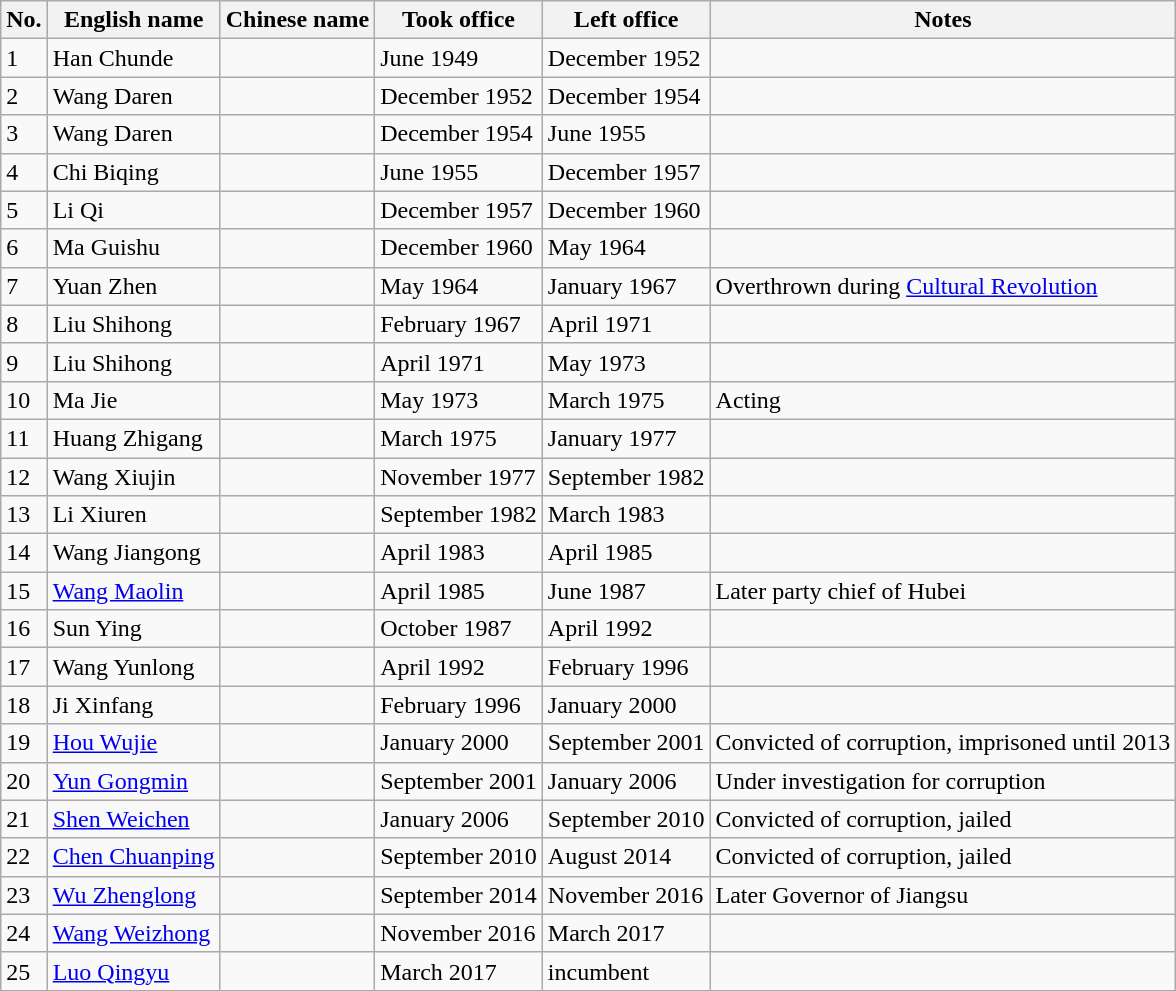<table class="wikitable">
<tr>
<th>No.</th>
<th>English name</th>
<th>Chinese name</th>
<th>Took office</th>
<th>Left office</th>
<th>Notes</th>
</tr>
<tr>
<td>1</td>
<td>Han Chunde</td>
<td></td>
<td>June 1949</td>
<td>December 1952</td>
<td></td>
</tr>
<tr>
<td>2</td>
<td>Wang Daren</td>
<td></td>
<td>December 1952</td>
<td>December 1954</td>
<td></td>
</tr>
<tr>
<td>3</td>
<td>Wang Daren</td>
<td></td>
<td>December 1954</td>
<td>June 1955</td>
<td></td>
</tr>
<tr>
<td>4</td>
<td>Chi Biqing</td>
<td></td>
<td>June 1955</td>
<td>December 1957</td>
<td></td>
</tr>
<tr>
<td>5</td>
<td>Li Qi</td>
<td></td>
<td>December 1957</td>
<td>December 1960</td>
<td></td>
</tr>
<tr>
<td>6</td>
<td>Ma Guishu</td>
<td></td>
<td>December 1960</td>
<td>May 1964</td>
<td></td>
</tr>
<tr>
<td>7</td>
<td>Yuan Zhen</td>
<td></td>
<td>May 1964</td>
<td>January 1967</td>
<td>Overthrown during <a href='#'>Cultural Revolution</a></td>
</tr>
<tr>
<td>8</td>
<td>Liu Shihong</td>
<td></td>
<td>February 1967</td>
<td>April 1971</td>
<td></td>
</tr>
<tr>
<td>9</td>
<td>Liu Shihong</td>
<td></td>
<td>April 1971</td>
<td>May 1973</td>
<td></td>
</tr>
<tr>
<td>10</td>
<td>Ma Jie</td>
<td></td>
<td>May 1973</td>
<td>March 1975</td>
<td>Acting</td>
</tr>
<tr>
<td>11</td>
<td>Huang Zhigang</td>
<td></td>
<td>March 1975</td>
<td>January 1977</td>
<td></td>
</tr>
<tr>
<td>12</td>
<td>Wang Xiujin</td>
<td></td>
<td>November 1977</td>
<td>September 1982</td>
<td></td>
</tr>
<tr>
<td>13</td>
<td>Li Xiuren</td>
<td></td>
<td>September 1982</td>
<td>March 1983</td>
<td></td>
</tr>
<tr>
<td>14</td>
<td>Wang Jiangong</td>
<td></td>
<td>April 1983</td>
<td>April 1985</td>
<td></td>
</tr>
<tr>
<td>15</td>
<td><a href='#'>Wang Maolin</a></td>
<td></td>
<td>April 1985</td>
<td>June 1987</td>
<td>Later party chief of Hubei</td>
</tr>
<tr>
<td>16</td>
<td>Sun Ying</td>
<td></td>
<td>October 1987</td>
<td>April 1992</td>
<td></td>
</tr>
<tr>
<td>17</td>
<td>Wang Yunlong</td>
<td></td>
<td>April 1992</td>
<td>February 1996</td>
<td></td>
</tr>
<tr>
<td>18</td>
<td>Ji Xinfang</td>
<td></td>
<td>February 1996</td>
<td>January 2000</td>
<td></td>
</tr>
<tr>
<td>19</td>
<td><a href='#'>Hou Wujie</a></td>
<td></td>
<td>January 2000</td>
<td>September 2001</td>
<td>Convicted of corruption, imprisoned until 2013</td>
</tr>
<tr>
<td>20</td>
<td><a href='#'>Yun Gongmin</a></td>
<td></td>
<td>September 2001</td>
<td>January 2006</td>
<td>Under investigation for corruption</td>
</tr>
<tr>
<td>21</td>
<td><a href='#'>Shen Weichen</a></td>
<td></td>
<td>January 2006</td>
<td>September 2010</td>
<td>Convicted of corruption, jailed</td>
</tr>
<tr>
<td>22</td>
<td><a href='#'>Chen Chuanping</a></td>
<td></td>
<td>September 2010</td>
<td>August 2014</td>
<td>Convicted of corruption, jailed</td>
</tr>
<tr>
<td>23</td>
<td><a href='#'>Wu Zhenglong</a></td>
<td></td>
<td>September 2014</td>
<td>November 2016</td>
<td>Later Governor of Jiangsu</td>
</tr>
<tr>
<td>24</td>
<td><a href='#'>Wang Weizhong</a></td>
<td></td>
<td>November 2016</td>
<td>March 2017</td>
<td></td>
</tr>
<tr>
<td>25</td>
<td><a href='#'>Luo Qingyu</a></td>
<td></td>
<td>March 2017</td>
<td>incumbent</td>
<td></td>
</tr>
</table>
